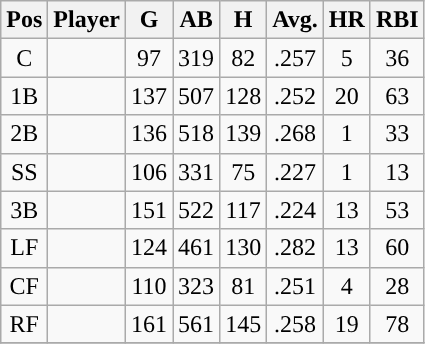<table class="wikitable sortable">
<tr>
<th>Pos</th>
<th>Player</th>
<th>G</th>
<th>AB</th>
<th>H</th>
<th>Avg.</th>
<th>HR</th>
<th>RBI</th>
</tr>
<tr align="center">
<td>C</td>
<td></td>
<td>97</td>
<td>319</td>
<td>82</td>
<td>.257</td>
<td>5</td>
<td>36</td>
</tr>
<tr align=center>
<td>1B</td>
<td></td>
<td>137</td>
<td>507</td>
<td>128</td>
<td>.252</td>
<td>20</td>
<td>63</td>
</tr>
<tr align=center>
<td>2B</td>
<td></td>
<td>136</td>
<td>518</td>
<td>139</td>
<td>.268</td>
<td>1</td>
<td>33</td>
</tr>
<tr align="center">
<td>SS</td>
<td></td>
<td>106</td>
<td>331</td>
<td>75</td>
<td>.227</td>
<td>1</td>
<td>13</td>
</tr>
<tr align=center>
<td>3B</td>
<td></td>
<td>151</td>
<td>522</td>
<td>117</td>
<td>.224</td>
<td>13</td>
<td>53</td>
</tr>
<tr align="center">
<td>LF</td>
<td></td>
<td>124</td>
<td>461</td>
<td>130</td>
<td>.282</td>
<td>13</td>
<td>60</td>
</tr>
<tr align="center">
<td>CF</td>
<td></td>
<td>110</td>
<td>323</td>
<td>81</td>
<td>.251</td>
<td>4</td>
<td>28</td>
</tr>
<tr align="center">
<td>RF</td>
<td></td>
<td>161</td>
<td>561</td>
<td>145</td>
<td>.258</td>
<td>19</td>
<td>78</td>
</tr>
<tr align="center">
</tr>
</table>
